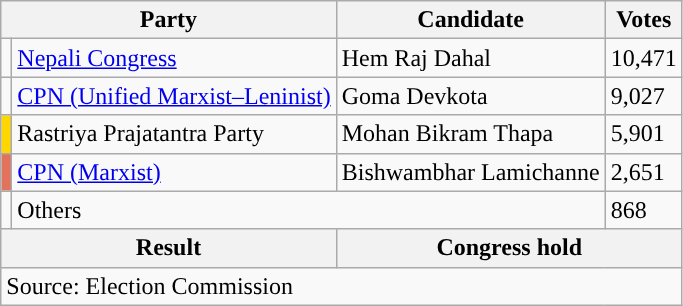<table class="wikitable">
<tr>
<th colspan="2">Party</th>
<th>Candidate</th>
<th>Votes</th>
</tr>
<tr>
<td style="background-color:"></td>
<td><a href='#'>Nepali Congress</a></td>
<td>Hem Raj Dahal</td>
<td>10,471</td>
</tr>
<tr>
<td style="background-color:"></td>
<td><a href='#'>CPN (Unified Marxist–Leninist)</a></td>
<td>Goma Devkota</td>
<td>9,027</td>
</tr>
<tr>
<td style="background-color:gold"></td>
<td>Rastriya Prajatantra Party</td>
<td>Mohan Bikram Thapa</td>
<td>5,901</td>
</tr>
<tr>
<td style="background-color:#E2725B"></td>
<td><a href='#'>CPN (Marxist)</a></td>
<td>Bishwambhar Lamichanne</td>
<td>2,651</td>
</tr>
<tr>
<td></td>
<td colspan="2">Others</td>
<td>868</td>
</tr>
<tr>
<th colspan="2">Result</th>
<th colspan="2">Congress hold</th>
</tr>
<tr>
<td colspan="4">Source: Election Commission</td>
</tr>
</table>
